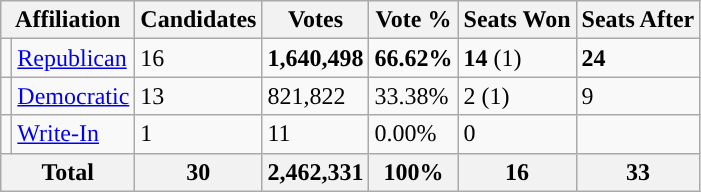<table class="wikitable">
<tr>
<th colspan="2">Affiliation</th>
<th>Candidates</th>
<th>Votes</th>
<th>Vote %</th>
<th>Seats Won</th>
<th>Seats After</th>
</tr>
<tr>
<td style="background-color:"></td>
<td><a href='#'>Republican</a></td>
<td>16</td>
<td><strong>1,640,498</strong></td>
<td><strong>66.62%</strong></td>
<td><strong>14</strong> (1)</td>
<td><strong>24</strong></td>
</tr>
<tr>
<td style="background-color:"></td>
<td><a href='#'>Democratic</a></td>
<td>13</td>
<td>821,822</td>
<td>33.38%</td>
<td>2 (1)</td>
<td>9</td>
</tr>
<tr>
<td></td>
<td><a href='#'>Write-In</a></td>
<td>1</td>
<td>11</td>
<td>0.00%</td>
<td>0</td>
<td></td>
</tr>
<tr>
<th colspan="2">Total</th>
<th>30</th>
<th>2,462,331</th>
<th>100%</th>
<th>16</th>
<th>33</th>
</tr>
</table>
